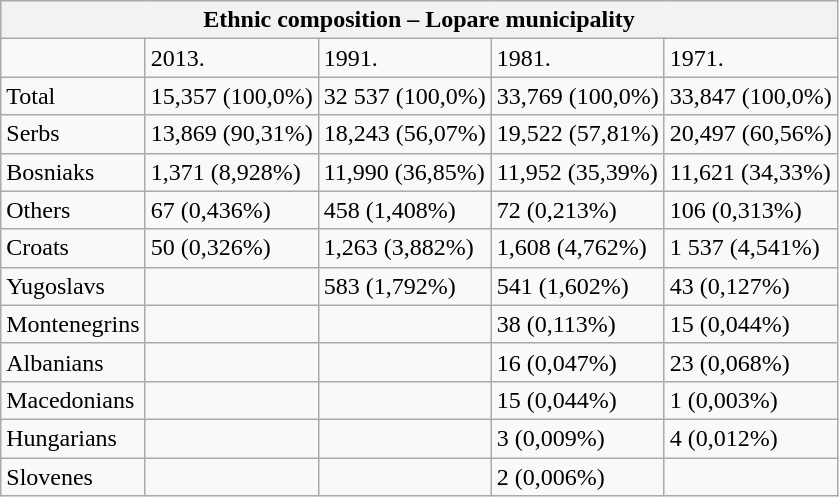<table class="wikitable">
<tr>
<th colspan="8">Ethnic composition – Lopare municipality</th>
</tr>
<tr>
<td></td>
<td>2013.</td>
<td>1991.</td>
<td>1981.</td>
<td>1971.</td>
</tr>
<tr>
<td>Total</td>
<td>15,357 (100,0%)</td>
<td>32 537 (100,0%)</td>
<td>33,769 (100,0%)</td>
<td>33,847 (100,0%)</td>
</tr>
<tr>
<td>Serbs</td>
<td>13,869 (90,31%)</td>
<td>18,243 (56,07%)</td>
<td>19,522 (57,81%)</td>
<td>20,497 (60,56%)</td>
</tr>
<tr>
<td>Bosniaks</td>
<td>1,371 (8,928%)</td>
<td>11,990 (36,85%)</td>
<td>11,952 (35,39%)</td>
<td>11,621 (34,33%)</td>
</tr>
<tr>
<td>Others</td>
<td>67 (0,436%)</td>
<td>458 (1,408%)</td>
<td>72 (0,213%)</td>
<td>106 (0,313%)</td>
</tr>
<tr>
<td>Croats</td>
<td>50 (0,326%)</td>
<td>1,263 (3,882%)</td>
<td>1,608 (4,762%)</td>
<td>1 537 (4,541%)</td>
</tr>
<tr>
<td>Yugoslavs</td>
<td></td>
<td>583 (1,792%)</td>
<td>541 (1,602%)</td>
<td>43 (0,127%)</td>
</tr>
<tr>
<td>Montenegrins</td>
<td></td>
<td></td>
<td>38 (0,113%)</td>
<td>15 (0,044%)</td>
</tr>
<tr>
<td>Albanians</td>
<td></td>
<td></td>
<td>16 (0,047%)</td>
<td>23 (0,068%)</td>
</tr>
<tr>
<td>Macedonians</td>
<td></td>
<td></td>
<td>15 (0,044%)</td>
<td>1 (0,003%)</td>
</tr>
<tr>
<td>Hungarians</td>
<td></td>
<td></td>
<td>3 (0,009%)</td>
<td>4 (0,012%)</td>
</tr>
<tr>
<td>Slovenes</td>
<td></td>
<td></td>
<td>2 (0,006%)</td>
<td></td>
</tr>
</table>
